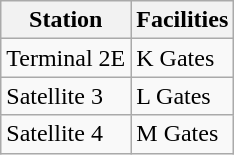<table class=wikitable>
<tr>
<th>Station</th>
<th>Facilities</th>
</tr>
<tr>
<td>Terminal 2E</td>
<td>K Gates</td>
</tr>
<tr>
<td>Satellite 3</td>
<td>L Gates</td>
</tr>
<tr>
<td>Satellite 4</td>
<td>M Gates</td>
</tr>
</table>
